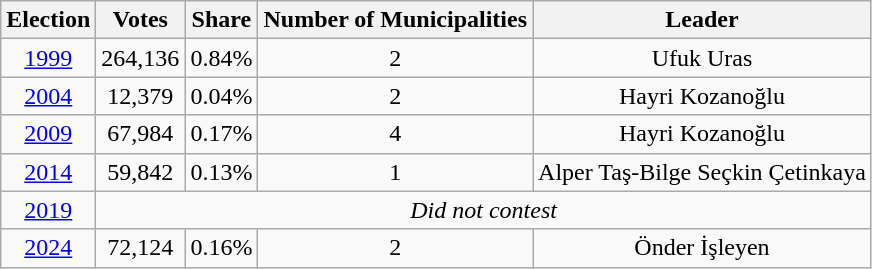<table class="sortable wikitable" style="text-align: center;">
<tr>
<th scope="col">Election</th>
<th>Votes</th>
<th scope="col">Share</th>
<th scope="col">Number of Municipalities</th>
<th scope="col">Leader</th>
</tr>
<tr>
<td><a href='#'>1999</a></td>
<td>264,136</td>
<td>0.84%</td>
<td>2</td>
<td rowspan="1">Ufuk Uras</td>
</tr>
<tr>
<td><a href='#'>2004</a></td>
<td>12,379</td>
<td>0.04%</td>
<td>2</td>
<td rowspan="1">Hayri Kozanoğlu</td>
</tr>
<tr>
<td><a href='#'>2009</a></td>
<td>67,984</td>
<td>0.17%</td>
<td>4</td>
<td rowspan="1">Hayri Kozanoğlu</td>
</tr>
<tr>
<td><a href='#'>2014</a></td>
<td>59,842</td>
<td>0.13%</td>
<td>1</td>
<td>Alper Taş-Bilge Seçkin Çetinkaya</td>
</tr>
<tr>
<td><a href='#'>2019</a></td>
<td colspan="4"><em>Did not contest</em></td>
</tr>
<tr>
<td><a href='#'>2024</a></td>
<td>72,124</td>
<td>0.16%</td>
<td>2</td>
<td>Önder İşleyen</td>
</tr>
</table>
